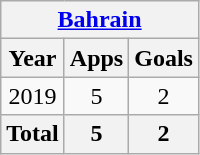<table class="wikitable" style="text-align:center">
<tr>
<th colspan=3><a href='#'>Bahrain</a></th>
</tr>
<tr>
<th>Year</th>
<th>Apps</th>
<th>Goals</th>
</tr>
<tr>
<td>2019</td>
<td>5</td>
<td>2</td>
</tr>
<tr>
<th>Total</th>
<th>5</th>
<th>2</th>
</tr>
</table>
